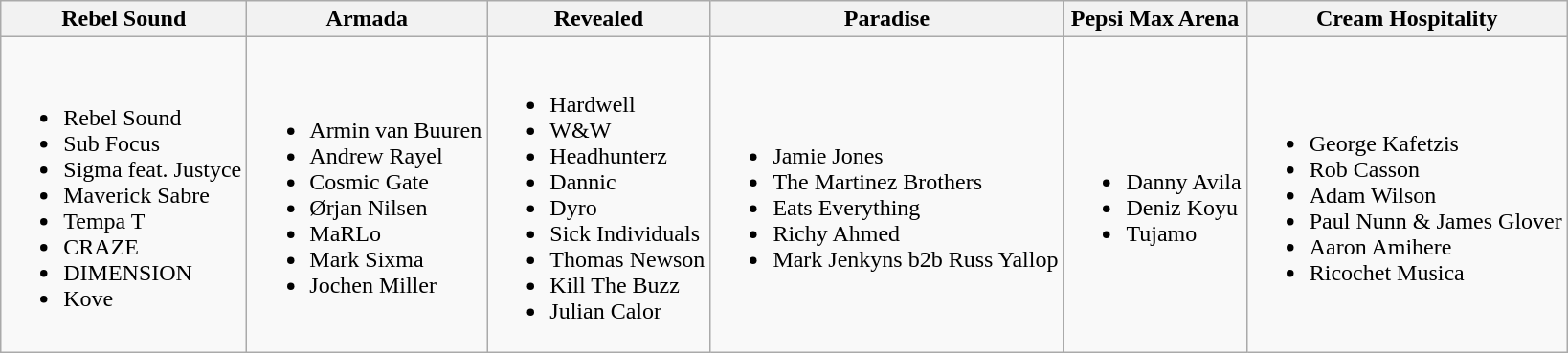<table class="wikitable">
<tr>
<th>Rebel Sound</th>
<th>Armada</th>
<th>Revealed</th>
<th>Paradise</th>
<th>Pepsi Max Arena</th>
<th>Cream Hospitality</th>
</tr>
<tr>
<td><br><ul><li>Rebel Sound</li><li>Sub Focus</li><li>Sigma feat. Justyce</li><li>Maverick Sabre</li><li>Tempa T</li><li>CRAZE</li><li>DIMENSION</li><li>Kove</li></ul></td>
<td><br><ul><li>Armin van Buuren</li><li>Andrew Rayel</li><li>Cosmic Gate</li><li>Ørjan Nilsen</li><li>MaRLo</li><li>Mark Sixma</li><li>Jochen Miller</li></ul></td>
<td><br><ul><li>Hardwell</li><li>W&W</li><li>Headhunterz</li><li>Dannic</li><li>Dyro</li><li>Sick Individuals</li><li>Thomas Newson</li><li>Kill The Buzz</li><li>Julian Calor</li></ul></td>
<td><br><ul><li>Jamie Jones</li><li>The Martinez Brothers</li><li>Eats Everything</li><li>Richy Ahmed</li><li>Mark Jenkyns b2b Russ Yallop</li></ul></td>
<td><br><ul><li>Danny Avila</li><li>Deniz Koyu</li><li>Tujamo</li></ul></td>
<td><br><ul><li>George Kafetzis</li><li>Rob Casson</li><li>Adam Wilson</li><li>Paul Nunn & James Glover</li><li>Aaron Amihere</li><li>Ricochet Musica</li></ul></td>
</tr>
</table>
